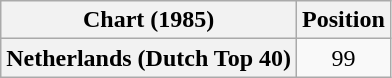<table class="wikitable plainrowheaders" style="text-align:center">
<tr>
<th>Chart (1985)</th>
<th>Position</th>
</tr>
<tr>
<th scope="row">Netherlands (Dutch Top 40)</th>
<td>99</td>
</tr>
</table>
